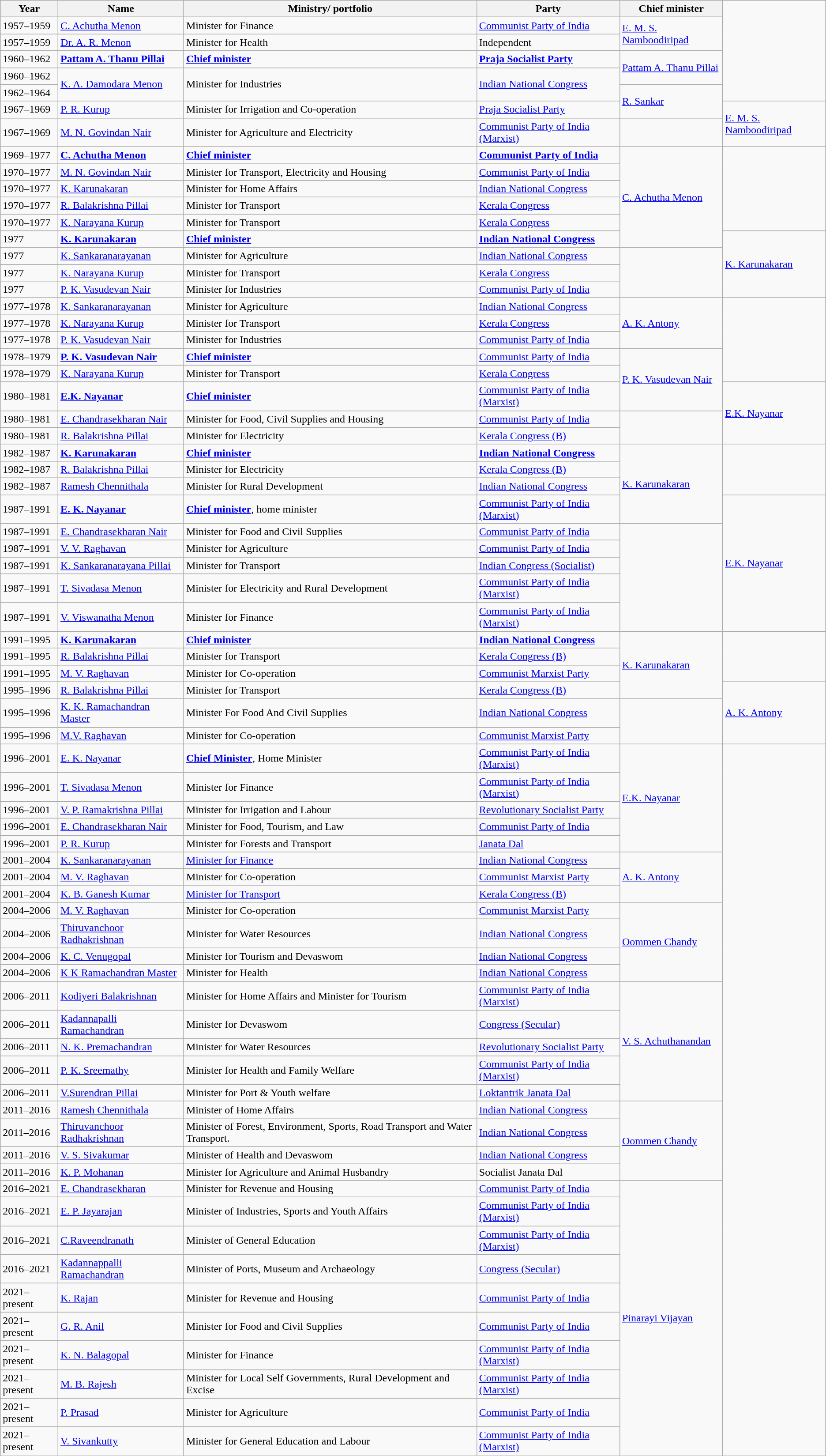<table class="wikitable">
<tr>
<th>Year</th>
<th>Name</th>
<th>Ministry/ portfolio</th>
<th>Party</th>
<th>Chief minister</th>
</tr>
<tr>
<td>1957–1959</td>
<td><a href='#'>C. Achutha Menon</a></td>
<td>Minister for Finance</td>
<td><a href='#'>Communist Party of India</a></td>
<td rowspan="2"><a href='#'>E. M. S. Namboodiripad</a></td>
</tr>
<tr>
<td>1957–1959</td>
<td><a href='#'>Dr. A. R. Menon</a></td>
<td>Minister for Health</td>
<td>Independent</td>
</tr>
<tr>
<td>1960–1962</td>
<td><strong><a href='#'>Pattam A. Thanu Pillai</a></strong></td>
<td><a href='#'><strong>Chief minister</strong></a></td>
<td><strong><a href='#'>Praja Socialist Party</a></strong></td>
<td rowspan="2"><a href='#'>Pattam A. Thanu Pillai</a></td>
</tr>
<tr>
<td>1960–1962</td>
<td rowspan="2"><a href='#'>K. A. Damodara Menon</a></td>
<td rowspan="2">Minister for Industries</td>
<td rowspan="2"><a href='#'>Indian National Congress</a></td>
</tr>
<tr>
<td>1962–1964</td>
<td rowspan="2"><a href='#'>R. Sankar</a></td>
</tr>
<tr>
<td>1967–1969</td>
<td><a href='#'>P. R. Kurup</a></td>
<td>Minister for Irrigation and Co-operation</td>
<td><a href='#'>Praja Socialist Party</a></td>
<td rowspan="2"><a href='#'>E. M. S. Namboodiripad</a></td>
</tr>
<tr>
<td>1967–1969</td>
<td><a href='#'>M. N. Govindan Nair</a></td>
<td>Minister for Agriculture and Electricity</td>
<td><a href='#'>Communist Party of India (Marxist)</a></td>
</tr>
<tr>
<td>1969–1977</td>
<td><strong><a href='#'>C. Achutha Menon</a></strong></td>
<td><a href='#'><strong>Chief minister</strong></a></td>
<td><strong><a href='#'>Communist Party of India</a></strong></td>
<td rowspan="6"><a href='#'>C. Achutha Menon</a></td>
</tr>
<tr>
<td>1970–1977</td>
<td><a href='#'>M. N. Govindan Nair</a></td>
<td>Minister for Transport, Electricity and Housing</td>
<td><a href='#'>Communist Party of India</a></td>
</tr>
<tr>
<td>1970–1977</td>
<td><a href='#'>K. Karunakaran</a></td>
<td>Minister for Home Affairs</td>
<td><a href='#'>Indian National Congress</a></td>
</tr>
<tr>
<td>1970–1977</td>
<td><a href='#'>R. Balakrishna Pillai</a></td>
<td>Minister for Transport</td>
<td><a href='#'>Kerala Congress</a></td>
</tr>
<tr>
<td>1970–1977</td>
<td><a href='#'>K. Narayana Kurup</a></td>
<td>Minister for Transport</td>
<td><a href='#'>Kerala Congress</a></td>
</tr>
<tr>
<td>1977</td>
<td><strong><a href='#'>K. Karunakaran</a></strong></td>
<td><a href='#'><strong>Chief minister</strong></a></td>
<td><strong><a href='#'>Indian National Congress</a></strong></td>
<td rowspan="4"><a href='#'>K. Karunakaran</a></td>
</tr>
<tr>
<td>1977</td>
<td><a href='#'>K. Sankaranarayanan</a></td>
<td>Minister for Agriculture</td>
<td><a href='#'>Indian National Congress</a></td>
</tr>
<tr>
<td>1977</td>
<td><a href='#'>K. Narayana Kurup</a></td>
<td>Minister for Transport</td>
<td><a href='#'>Kerala Congress</a></td>
</tr>
<tr>
<td>1977</td>
<td><a href='#'>P. K. Vasudevan Nair</a></td>
<td>Minister for Industries</td>
<td><a href='#'>Communist Party of India</a></td>
</tr>
<tr>
<td>1977–1978</td>
<td><a href='#'>K. Sankaranarayanan</a></td>
<td>Minister for Agriculture</td>
<td><a href='#'>Indian National Congress</a></td>
<td rowspan="3"><a href='#'>A. K. Antony</a></td>
</tr>
<tr>
<td>1977–1978</td>
<td><a href='#'>K. Narayana Kurup</a></td>
<td>Minister for Transport</td>
<td><a href='#'>Kerala Congress</a></td>
</tr>
<tr>
<td>1977–1978</td>
<td><a href='#'>P. K. Vasudevan Nair</a></td>
<td>Minister for Industries</td>
<td><a href='#'>Communist Party of India</a></td>
</tr>
<tr>
<td>1978–1979</td>
<td><strong><a href='#'>P. K. Vasudevan Nair</a></strong></td>
<td><a href='#'><strong>Chief minister</strong></a></td>
<td><a href='#'>Communist Party of India</a></td>
<td rowspan="3"><a href='#'>P. K. Vasudevan Nair</a></td>
</tr>
<tr>
<td>1978–1979</td>
<td><a href='#'>K. Narayana Kurup</a></td>
<td>Minister for Transport</td>
<td><a href='#'>Kerala Congress</a></td>
</tr>
<tr>
<td>1980–1981</td>
<td><strong><a href='#'>E.K. Nayanar</a></strong></td>
<td><a href='#'><strong>Chief minister</strong></a></td>
<td><a href='#'>Communist Party of India (Marxist)</a></td>
<td rowspan="3"><a href='#'>E.K. Nayanar</a></td>
</tr>
<tr>
<td>1980–1981</td>
<td><a href='#'>E. Chandrasekharan Nair</a></td>
<td>Minister for Food, Civil Supplies and Housing</td>
<td><a href='#'>Communist Party of India</a></td>
</tr>
<tr>
<td>1980–1981</td>
<td><a href='#'>R. Balakrishna Pillai</a></td>
<td>Minister for Electricity</td>
<td><a href='#'>Kerala Congress (B)</a></td>
</tr>
<tr>
<td>1982–1987</td>
<td><strong><a href='#'>K. Karunakaran</a></strong></td>
<td><a href='#'><strong>Chief minister</strong></a></td>
<td><strong><a href='#'>Indian National Congress</a></strong></td>
<td rowspan="4"><a href='#'>K. Karunakaran</a></td>
</tr>
<tr>
<td>1982–1987</td>
<td><a href='#'>R. Balakrishna Pillai</a></td>
<td>Minister for Electricity</td>
<td><a href='#'>Kerala Congress (B)</a></td>
</tr>
<tr>
<td>1982–1987</td>
<td><a href='#'>Ramesh Chennithala</a></td>
<td>Minister for Rural Development</td>
<td><a href='#'>Indian National Congress</a></td>
</tr>
<tr>
<td>1987–1991</td>
<td><strong><a href='#'>E. K. Nayanar</a></strong></td>
<td><a href='#'><strong>Chief minister</strong></a>, home minister</td>
<td><a href='#'>Communist Party of India (Marxist)</a></td>
<td rowspan="6"><a href='#'>E.K. Nayanar</a></td>
</tr>
<tr>
<td>1987–1991</td>
<td><a href='#'>E. Chandrasekharan Nair</a></td>
<td>Minister for Food and Civil Supplies</td>
<td><a href='#'>Communist Party of India</a></td>
</tr>
<tr>
<td>1987–1991</td>
<td><a href='#'>V. V. Raghavan</a></td>
<td>Minister for Agriculture</td>
<td><a href='#'>Communist Party of India</a></td>
</tr>
<tr>
<td>1987–1991</td>
<td><a href='#'>K. Sankaranarayana Pillai</a></td>
<td>Minister for Transport</td>
<td><a href='#'>Indian Congress (Socialist)</a></td>
</tr>
<tr>
<td>1987–1991</td>
<td><a href='#'>T. Sivadasa Menon</a></td>
<td>Minister for Electricity and Rural Development</td>
<td><a href='#'>Communist Party of India (Marxist)</a></td>
</tr>
<tr>
<td>1987–1991</td>
<td><a href='#'>V. Viswanatha Menon</a></td>
<td>Minister for Finance</td>
<td><a href='#'>Communist Party of India (Marxist)</a></td>
</tr>
<tr>
<td>1991–1995</td>
<td><strong><a href='#'>K. Karunakaran</a></strong></td>
<td><a href='#'><strong>Chief minister</strong></a></td>
<td><strong><a href='#'>Indian National Congress</a></strong></td>
<td rowspan="4"><a href='#'>K. Karunakaran</a></td>
</tr>
<tr>
<td>1991–1995</td>
<td><a href='#'>R. Balakrishna Pillai</a></td>
<td>Minister for Transport</td>
<td><a href='#'>Kerala Congress (B)</a></td>
</tr>
<tr>
<td>1991–1995</td>
<td><a href='#'>M. V. Raghavan</a></td>
<td>Minister for Co-operation</td>
<td><a href='#'>Communist Marxist Party</a></td>
</tr>
<tr>
<td>1995–1996</td>
<td><a href='#'>R. Balakrishna Pillai</a></td>
<td>Minister for Transport</td>
<td><a href='#'>Kerala Congress (B)</a></td>
<td rowspan="3"><a href='#'>A. K. Antony</a></td>
</tr>
<tr>
<td>1995–1996</td>
<td><a href='#'>K. K. Ramachandran Master</a></td>
<td>Minister For Food And Civil Supplies</td>
<td><a href='#'>Indian National Congress</a></td>
</tr>
<tr>
<td>1995–1996</td>
<td><a href='#'>M.V. Raghavan</a></td>
<td>Minister for Co-operation</td>
<td><a href='#'>Communist Marxist Party</a></td>
</tr>
<tr>
<td>1996–2001</td>
<td><a href='#'>E. K. Nayanar</a></td>
<td><a href='#'><strong>Chief Minister</strong></a>, Home Minister</td>
<td><a href='#'>Communist Party of India (Marxist)</a></td>
<td rowspan="5"><a href='#'>E.K. Nayanar</a></td>
</tr>
<tr>
<td>1996–2001</td>
<td><a href='#'>T. Sivadasa Menon</a></td>
<td>Minister for Finance</td>
<td><a href='#'>Communist Party of India (Marxist)</a></td>
</tr>
<tr>
<td>1996–2001</td>
<td><a href='#'>V. P. Ramakrishna Pillai</a></td>
<td>Minister for Irrigation and Labour</td>
<td><a href='#'>Revolutionary Socialist Party</a></td>
</tr>
<tr>
<td>1996–2001</td>
<td><a href='#'>E. Chandrasekharan Nair</a></td>
<td>Minister for Food, Tourism, and Law</td>
<td><a href='#'>Communist Party of India</a></td>
</tr>
<tr>
<td>1996–2001</td>
<td><a href='#'>P. R. Kurup</a></td>
<td>Minister for Forests and Transport</td>
<td><a href='#'>Janata Dal</a></td>
</tr>
<tr>
<td>2001–2004</td>
<td><a href='#'>K. Sankaranarayanan</a></td>
<td><a href='#'>Minister for Finance</a></td>
<td><a href='#'>Indian National Congress</a></td>
<td rowspan="3"><a href='#'>A. K. Antony</a></td>
</tr>
<tr>
<td>2001–2004</td>
<td><a href='#'>M. V. Raghavan</a></td>
<td>Minister for Co-operation</td>
<td><a href='#'>Communist Marxist Party</a></td>
</tr>
<tr>
<td>2001–2004</td>
<td><a href='#'>K. B. Ganesh Kumar</a></td>
<td><a href='#'>Minister for Transport</a></td>
<td><a href='#'>Kerala Congress (B)</a></td>
</tr>
<tr>
<td>2004–2006</td>
<td><a href='#'>M. V. Raghavan</a></td>
<td>Minister for Co-operation</td>
<td><a href='#'>Communist Marxist Party</a></td>
<td rowspan="4"><a href='#'>Oommen Chandy</a></td>
</tr>
<tr>
<td>2004–2006</td>
<td><a href='#'>Thiruvanchoor Radhakrishnan</a></td>
<td>Minister for Water Resources</td>
<td><a href='#'>Indian National Congress</a></td>
</tr>
<tr>
<td>2004–2006</td>
<td><a href='#'>K. C. Venugopal</a></td>
<td>Minister for Tourism and Devaswom</td>
<td><a href='#'>Indian National Congress</a></td>
</tr>
<tr>
<td>2004–2006</td>
<td><a href='#'>K K Ramachandran Master</a></td>
<td>Minister for Health</td>
<td><a href='#'>Indian National Congress</a></td>
</tr>
<tr>
<td>2006–2011</td>
<td><a href='#'>Kodiyeri Balakrishnan</a></td>
<td>Minister for Home Affairs and Minister for Tourism</td>
<td><a href='#'>Communist Party of India (Marxist)</a></td>
<td rowspan="5"><a href='#'>V. S. Achuthanandan</a></td>
</tr>
<tr>
<td>2006–2011</td>
<td><a href='#'>Kadannapalli Ramachandran</a></td>
<td>Minister for Devaswom</td>
<td><a href='#'>Congress (Secular)</a></td>
</tr>
<tr>
<td>2006–2011</td>
<td><a href='#'>N. K. Premachandran</a></td>
<td>Minister for Water Resources</td>
<td><a href='#'>Revolutionary Socialist Party</a></td>
</tr>
<tr>
<td>2006–2011</td>
<td><a href='#'>P. K. Sreemathy</a></td>
<td>Minister for Health and Family Welfare</td>
<td><a href='#'>Communist Party of India (Marxist)</a></td>
</tr>
<tr>
<td>2006–2011</td>
<td><a href='#'>V.Surendran Pillai</a></td>
<td>Minister for Port & Youth welfare</td>
<td><a href='#'>Loktantrik Janata Dal</a></td>
</tr>
<tr>
<td>2011–2016</td>
<td><a href='#'>Ramesh Chennithala</a></td>
<td>Minister of Home Affairs</td>
<td><a href='#'>Indian National Congress</a></td>
<td rowspan="4"><a href='#'>Oommen Chandy</a></td>
</tr>
<tr>
<td>2011–2016</td>
<td><a href='#'>Thiruvanchoor Radhakrishnan</a></td>
<td>Minister of Forest, Environment, Sports, Road Transport and Water Transport.</td>
<td><a href='#'>Indian National Congress</a></td>
</tr>
<tr>
<td>2011–2016</td>
<td><a href='#'>V. S. Sivakumar</a></td>
<td>Minister of Health and Devaswom</td>
<td><a href='#'>Indian National Congress</a></td>
</tr>
<tr>
<td>2011–2016</td>
<td><a href='#'>K. P. Mohanan</a></td>
<td>Minister for Agriculture and Animal Husbandry</td>
<td>Socialist Janata Dal</td>
</tr>
<tr>
<td>2016–2021</td>
<td><a href='#'>E. Chandrasekharan</a></td>
<td>Minister for Revenue and Housing</td>
<td><a href='#'>Communist Party of India</a></td>
<td rowspan="10"><a href='#'>Pinarayi Vijayan</a></td>
</tr>
<tr>
<td>2016–2021</td>
<td><a href='#'>E. P. Jayarajan</a></td>
<td>Minister of Industries, Sports and Youth Affairs</td>
<td><a href='#'>Communist Party of India (Marxist)</a></td>
</tr>
<tr>
<td>2016–2021</td>
<td><a href='#'>C.Raveendranath</a></td>
<td>Minister of General Education</td>
<td><a href='#'>Communist Party of India (Marxist)</a></td>
</tr>
<tr>
<td>2016–2021</td>
<td><a href='#'>Kadannappalli Ramachandran</a></td>
<td>Minister of Ports, Museum and Archaeology</td>
<td><a href='#'>Congress (Secular)</a></td>
</tr>
<tr>
<td>2021–present</td>
<td><a href='#'>K. Rajan</a></td>
<td>Minister for Revenue and Housing</td>
<td><a href='#'>Communist Party of India</a></td>
</tr>
<tr>
<td>2021–present</td>
<td><a href='#'>G. R. Anil</a></td>
<td>Minister for Food and Civil Supplies</td>
<td><a href='#'>Communist Party of India</a></td>
</tr>
<tr>
<td>2021–present</td>
<td><a href='#'>K. N. Balagopal</a></td>
<td>Minister for Finance</td>
<td><a href='#'>Communist Party of India (Marxist)</a></td>
</tr>
<tr>
<td>2021–present</td>
<td><a href='#'>M. B. Rajesh</a></td>
<td>Minister for Local Self Governments, Rural Development and Excise</td>
<td><a href='#'>Communist Party of India (Marxist)</a></td>
</tr>
<tr>
<td>2021–present</td>
<td><a href='#'>P. Prasad</a></td>
<td>Minister for Agriculture</td>
<td><a href='#'>Communist Party of India</a></td>
</tr>
<tr>
<td>2021–present</td>
<td><a href='#'>V. Sivankutty</a></td>
<td>Minister for General Education and Labour</td>
<td><a href='#'>Communist Party of India (Marxist)</a></td>
</tr>
</table>
